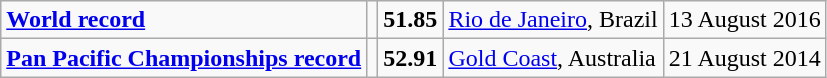<table class="wikitable">
<tr>
<td><strong><a href='#'>World record</a></strong></td>
<td></td>
<td><strong>51.85</strong></td>
<td><a href='#'>Rio de Janeiro</a>, Brazil</td>
<td>13 August 2016</td>
</tr>
<tr>
<td><strong><a href='#'>Pan Pacific Championships record</a></strong></td>
<td></td>
<td><strong>52.91</strong></td>
<td><a href='#'>Gold Coast</a>, Australia</td>
<td>21 August 2014</td>
</tr>
</table>
